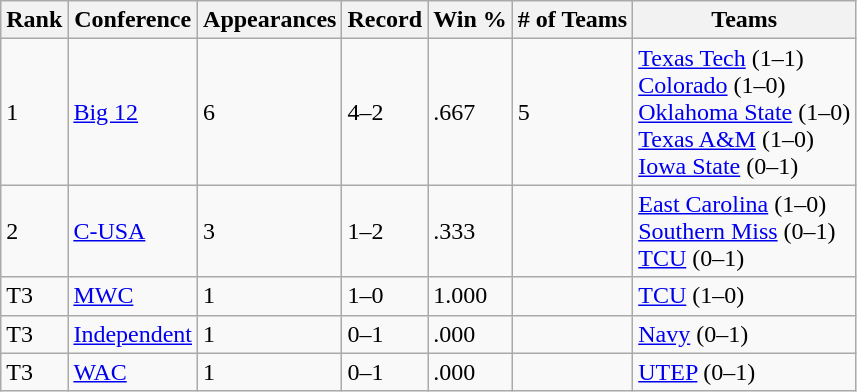<table class="wikitable">
<tr>
<th>Rank</th>
<th>Conference</th>
<th>Appearances</th>
<th>Record</th>
<th>Win %</th>
<th># of Teams</th>
<th>Teams</th>
</tr>
<tr>
<td>1</td>
<td><a href='#'>Big 12</a></td>
<td>6</td>
<td>4–2</td>
<td>.667</td>
<td>5</td>
<td><a href='#'>Texas Tech</a> (1–1)<br><a href='#'>Colorado</a> (1–0)<br>
<a href='#'>Oklahoma State</a> (1–0)<br>
<a href='#'>Texas A&M</a> (1–0)<br>
<a href='#'>Iowa State</a> (0–1)</td>
</tr>
<tr>
<td>2</td>
<td><a href='#'>C-USA</a></td>
<td>3</td>
<td>1–2</td>
<td>.333</td>
<td></td>
<td><a href='#'>East Carolina</a> (1–0)<br><a href='#'>Southern Miss</a> (0–1)<br>
<a href='#'>TCU</a> (0–1)</td>
</tr>
<tr>
<td>T3</td>
<td><a href='#'>MWC</a></td>
<td>1</td>
<td>1–0</td>
<td>1.000</td>
<td></td>
<td><a href='#'>TCU</a> (1–0)</td>
</tr>
<tr>
<td>T3</td>
<td><a href='#'>Independent</a></td>
<td>1</td>
<td>0–1</td>
<td>.000</td>
<td></td>
<td><a href='#'>Navy</a> (0–1)</td>
</tr>
<tr>
<td>T3</td>
<td><a href='#'>WAC</a></td>
<td>1</td>
<td>0–1</td>
<td>.000</td>
<td></td>
<td><a href='#'>UTEP</a> (0–1)</td>
</tr>
</table>
